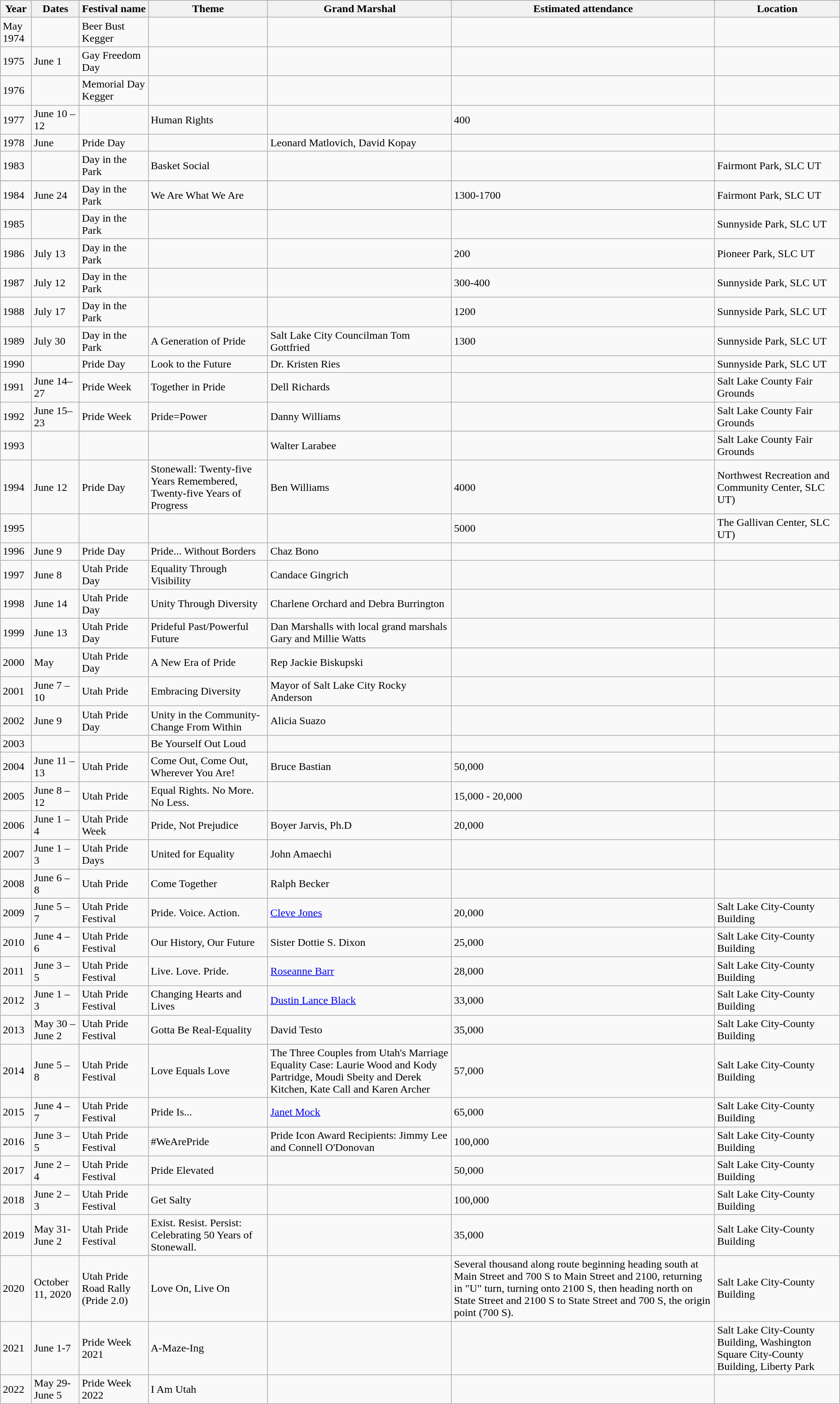<table class="wikitable">
<tr>
<th>Year</th>
<th>Dates</th>
<th>Festival name</th>
<th>Theme</th>
<th>Grand Marshal</th>
<th>Estimated attendance</th>
<th>Location</th>
</tr>
<tr>
<td>May 1974</td>
<td></td>
<td>Beer Bust Kegger</td>
<td></td>
<td></td>
<td></td>
<td></td>
</tr>
<tr>
<td>1975</td>
<td>June 1</td>
<td>Gay Freedom Day</td>
<td></td>
<td></td>
<td></td>
<td></td>
</tr>
<tr>
<td>1976</td>
<td></td>
<td>Memorial Day Kegger</td>
<td></td>
<td></td>
<td></td>
<td></td>
</tr>
<tr>
<td>1977</td>
<td>June 10 – 12</td>
<td></td>
<td>Human Rights</td>
<td></td>
<td>400</td>
</tr>
<tr>
<td>1978</td>
<td>June</td>
<td>Pride Day</td>
<td></td>
<td>Leonard Matlovich, David Kopay</td>
<td></td>
<td></td>
</tr>
<tr>
<td>1983</td>
<td></td>
<td>Day in the Park</td>
<td>Basket Social</td>
<td></td>
<td></td>
<td>Fairmont Park, SLC UT</td>
</tr>
<tr>
</tr>
<tr>
<td>1984</td>
<td>June 24</td>
<td>Day in the Park</td>
<td>We Are What We Are</td>
<td></td>
<td>1300-1700</td>
<td>Fairmont Park, SLC UT</td>
</tr>
<tr>
</tr>
<tr>
<td>1985</td>
<td></td>
<td>Day in the Park</td>
<td></td>
<td></td>
<td></td>
<td>Sunnyside Park, SLC UT</td>
</tr>
<tr>
<td>1986</td>
<td>July 13</td>
<td>Day in the Park</td>
<td></td>
<td></td>
<td>200</td>
<td>Pioneer Park, SLC UT</td>
</tr>
<tr>
<td>1987</td>
<td>July 12</td>
<td>Day in the Park</td>
<td></td>
<td></td>
<td>300-400</td>
<td>Sunnyside Park, SLC UT</td>
</tr>
<tr>
<td>1988</td>
<td>July 17</td>
<td>Day in the Park</td>
<td></td>
<td></td>
<td>1200</td>
<td>Sunnyside Park, SLC UT</td>
</tr>
<tr>
<td>1989</td>
<td>July 30</td>
<td>Day in the Park</td>
<td>A Generation of Pride</td>
<td>Salt Lake City Councilman Tom Gottfried</td>
<td>1300</td>
<td>Sunnyside Park, SLC UT</td>
</tr>
<tr>
<td>1990</td>
<td></td>
<td>Pride Day</td>
<td>Look to the Future</td>
<td>Dr. Kristen Ries</td>
<td></td>
<td>Sunnyside Park, SLC UT</td>
</tr>
<tr>
<td>1991</td>
<td>June 14–27</td>
<td>Pride Week</td>
<td>Together in Pride</td>
<td>Dell Richards</td>
<td></td>
<td>Salt Lake County Fair Grounds</td>
</tr>
<tr>
<td>1992</td>
<td>June 15–23</td>
<td>Pride Week</td>
<td>Pride=Power</td>
<td>Danny Williams</td>
<td></td>
<td>Salt Lake County Fair Grounds</td>
</tr>
<tr>
<td>1993</td>
<td></td>
<td></td>
<td></td>
<td>Walter Larabee</td>
<td></td>
<td>Salt Lake County Fair Grounds</td>
</tr>
<tr>
<td>1994</td>
<td>June 12</td>
<td>Pride Day</td>
<td>Stonewall: Twenty-five Years Remembered, Twenty-five Years of Progress</td>
<td>Ben Williams</td>
<td>4000</td>
<td>Northwest Recreation and Community Center, SLC UT)</td>
</tr>
<tr>
<td>1995</td>
<td></td>
<td></td>
<td></td>
<td></td>
<td>5000</td>
<td>The Gallivan Center, SLC UT)</td>
</tr>
<tr>
<td>1996</td>
<td>June 9</td>
<td>Pride Day</td>
<td>Pride... Without Borders</td>
<td>Chaz Bono</td>
<td></td>
<td></td>
</tr>
<tr>
<td>1997</td>
<td>June 8</td>
<td>Utah Pride Day</td>
<td>Equality Through Visibility</td>
<td>Candace Gingrich</td>
<td></td>
<td></td>
</tr>
<tr>
<td>1998</td>
<td>June 14</td>
<td>Utah Pride Day</td>
<td>Unity Through Diversity</td>
<td>Charlene Orchard and Debra Burrington</td>
<td></td>
<td></td>
</tr>
<tr>
<td>1999</td>
<td>June 13</td>
<td>Utah Pride Day</td>
<td>Prideful Past/Powerful Future</td>
<td>Dan Marshalls with local grand marshals Gary and Millie Watts</td>
<td></td>
<td></td>
</tr>
<tr>
</tr>
<tr>
<td>2000</td>
<td>May</td>
<td>Utah Pride Day</td>
<td>A New Era of Pride</td>
<td>Rep Jackie Biskupski</td>
<td></td>
<td></td>
</tr>
<tr>
<td>2001</td>
<td>June 7 – 10</td>
<td>Utah Pride</td>
<td>Embracing Diversity</td>
<td>Mayor of Salt Lake City Rocky Anderson</td>
<td></td>
<td></td>
</tr>
<tr>
<td>2002</td>
<td>June 9</td>
<td>Utah Pride Day</td>
<td>Unity in the Community- Change From Within</td>
<td>Alicia Suazo</td>
<td></td>
<td></td>
</tr>
<tr>
<td>2003</td>
<td></td>
<td></td>
<td>Be Yourself Out Loud</td>
<td></td>
<td></td>
</tr>
<tr>
<td>2004</td>
<td>June 11 – 13</td>
<td>Utah Pride</td>
<td>Come Out, Come Out, Wherever You Are!</td>
<td>Bruce Bastian</td>
<td>50,000</td>
<td></td>
</tr>
<tr>
<td>2005</td>
<td>June 8 – 12</td>
<td>Utah Pride</td>
<td>Equal Rights. No More. No Less.</td>
<td></td>
<td>15,000 - 20,000</td>
<td></td>
</tr>
<tr>
<td>2006</td>
<td>June 1 – 4</td>
<td>Utah Pride Week</td>
<td>Pride, Not Prejudice</td>
<td>Boyer Jarvis, Ph.D</td>
<td>20,000</td>
<td></td>
</tr>
<tr>
<td>2007</td>
<td>June 1 – 3</td>
<td>Utah Pride Days</td>
<td>United for Equality</td>
<td>John Amaechi</td>
<td></td>
<td></td>
</tr>
<tr>
<td>2008</td>
<td>June 6 – 8</td>
<td>Utah Pride</td>
<td>Come Together</td>
<td>Ralph Becker</td>
<td></td>
<td></td>
</tr>
<tr>
<td>2009</td>
<td>June 5 – 7</td>
<td>Utah Pride Festival</td>
<td>Pride. Voice. Action.</td>
<td><a href='#'>Cleve Jones</a></td>
<td>20,000</td>
<td>Salt Lake City-County Building</td>
</tr>
<tr>
<td>2010</td>
<td>June 4 – 6</td>
<td>Utah Pride Festival</td>
<td>Our History, Our Future</td>
<td>Sister Dottie S. Dixon</td>
<td>25,000</td>
<td>Salt Lake City-County Building</td>
</tr>
<tr>
<td>2011</td>
<td>June 3 – 5</td>
<td>Utah Pride Festival</td>
<td>Live. Love. Pride.</td>
<td><a href='#'>Roseanne Barr</a></td>
<td>28,000</td>
<td>Salt Lake City-County Building</td>
</tr>
<tr>
<td>2012</td>
<td>June 1 – 3</td>
<td>Utah Pride Festival</td>
<td>Changing Hearts and Lives</td>
<td><a href='#'>Dustin Lance Black</a></td>
<td>33,000</td>
<td>Salt Lake City-County Building</td>
</tr>
<tr>
<td>2013</td>
<td>May 30 – June 2</td>
<td>Utah Pride Festival</td>
<td>Gotta Be Real-Equality</td>
<td>David Testo</td>
<td>35,000</td>
<td>Salt Lake City-County Building</td>
</tr>
<tr>
<td>2014</td>
<td>June 5 – 8</td>
<td>Utah Pride Festival</td>
<td>Love Equals Love</td>
<td>The Three Couples from Utah's Marriage Equality Case: Laurie Wood and Kody Partridge, Moudi Sbeity and Derek Kitchen, Kate Call and Karen Archer</td>
<td>57,000</td>
<td>Salt Lake City-County Building</td>
</tr>
<tr>
<td>2015</td>
<td>June 4 – 7</td>
<td>Utah Pride Festival</td>
<td>Pride Is...</td>
<td><a href='#'>Janet Mock</a></td>
<td>65,000</td>
<td>Salt Lake City-County Building</td>
</tr>
<tr>
<td>2016</td>
<td>June 3 – 5</td>
<td>Utah Pride Festival</td>
<td>#WeArePride</td>
<td>Pride Icon Award Recipients: Jimmy Lee and Connell O'Donovan</td>
<td>100,000</td>
<td>Salt Lake City-County Building</td>
</tr>
<tr>
<td>2017</td>
<td>June 2 – 4</td>
<td>Utah Pride Festival</td>
<td>Pride Elevated</td>
<td></td>
<td>50,000</td>
<td>Salt Lake City-County Building</td>
</tr>
<tr>
<td>2018</td>
<td>June 2 – 3</td>
<td>Utah Pride Festival</td>
<td>Get Salty</td>
<td></td>
<td>100,000</td>
<td>Salt Lake City-County Building</td>
</tr>
<tr>
<td>2019</td>
<td>May 31-June 2</td>
<td>Utah Pride Festival</td>
<td>Exist. Resist. Persist: Celebrating 50 Years of Stonewall.</td>
<td></td>
<td>35,000</td>
<td>Salt Lake City-County Building</td>
</tr>
<tr>
<td>2020</td>
<td>October 11, 2020</td>
<td>Utah Pride Road Rally (Pride 2.0)</td>
<td>Love On, Live On</td>
<td></td>
<td>Several thousand along route beginning heading south at Main Street and 700 S to Main Street and 2100, returning in "U" turn, turning onto 2100 S, then heading north on State Street and 2100 S to State Street and 700 S, the origin point (700 S).</td>
<td>Salt Lake City-County Building</td>
</tr>
<tr>
<td>2021</td>
<td>June 1-7</td>
<td>Pride Week 2021</td>
<td>A-Maze-Ing</td>
<td></td>
<td></td>
<td>Salt Lake City-County Building, Washington Square City-County Building, Liberty Park</td>
</tr>
<tr>
<td>2022</td>
<td>May 29-June 5</td>
<td>Pride Week 2022</td>
<td>I Am Utah</td>
<td></td>
<td></td>
<td></td>
</tr>
</table>
